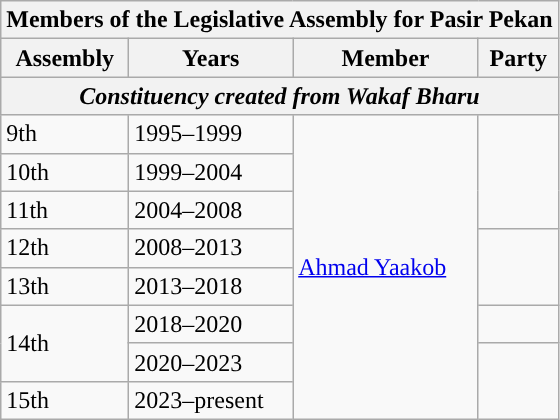<table class=wikitable>
<tr>
<th colspan=4>Members of the Legislative Assembly for Pasir Pekan</th>
</tr>
<tr>
<th>Assembly</th>
<th>Years</th>
<th>Member</th>
<th>Party</th>
</tr>
<tr>
<th colspan=4 align=center><em>Constituency created from Wakaf Bharu</em></th>
</tr>
<tr>
<td>9th</td>
<td>1995–1999</td>
<td rowspan="9"><a href='#'>Ahmad Yaakob</a></td>
<td rowspan=3></td>
</tr>
<tr>
<td>10th</td>
<td>1999–2004</td>
</tr>
<tr>
<td>11th</td>
<td>2004–2008</td>
</tr>
<tr>
<td>12th</td>
<td>2008–2013</td>
<td rowspan=2></td>
</tr>
<tr>
<td>13th</td>
<td>2013–2018</td>
</tr>
<tr>
<td rowspan="2">14th</td>
<td>2018–2020</td>
<td></td>
</tr>
<tr>
<td>2020–2023</td>
<td rowspan="2"></td>
</tr>
<tr>
<td>15th</td>
<td>2023–present</td>
</tr>
</table>
